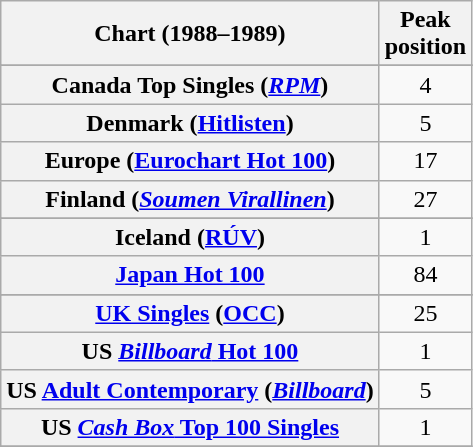<table class="wikitable sortable plainrowheaders">
<tr>
<th scope="col">Chart (1988–1989)</th>
<th scope="col">Peak<br>position</th>
</tr>
<tr>
</tr>
<tr>
</tr>
<tr>
<th scope="row">Canada Top Singles (<em><a href='#'>RPM</a></em>)</th>
<td style="text-align:center;">4</td>
</tr>
<tr>
<th scope="row">Denmark (<a href='#'>Hitlisten</a>)</th>
<td style="text-align:center;">5</td>
</tr>
<tr>
<th scope="row">Europe (<a href='#'>Eurochart Hot 100</a>)</th>
<td style="text-align:center;">17</td>
</tr>
<tr>
<th scope="row">Finland (<a href='#'><em>Soumen Virallinen</em></a>)</th>
<td style="text-align:center;">27</td>
</tr>
<tr>
</tr>
<tr>
<th scope="row">Iceland (<a href='#'>RÚV</a>)</th>
<td align="center">1</td>
</tr>
<tr>
<th scope="row"><a href='#'>Japan Hot 100</a></th>
<td style="text-align:center;">84</td>
</tr>
<tr>
</tr>
<tr>
</tr>
<tr>
</tr>
<tr>
</tr>
<tr>
</tr>
<tr>
<th scope="row"><a href='#'>UK Singles</a> (<a href='#'>OCC</a>)</th>
<td style="text-align:center;">25</td>
</tr>
<tr>
<th scope="row">US <a href='#'><em>Billboard</em> Hot 100</a></th>
<td style="text-align:center;">1</td>
</tr>
<tr>
<th scope="row">US <a href='#'>Adult Contemporary</a> (<em><a href='#'>Billboard</a></em>)</th>
<td style="text-align:center;">5</td>
</tr>
<tr>
<th scope="row">US <a href='#'><em>Cash Box</em> Top 100 Singles</a></th>
<td style="text-align:center;">1</td>
</tr>
<tr>
</tr>
</table>
